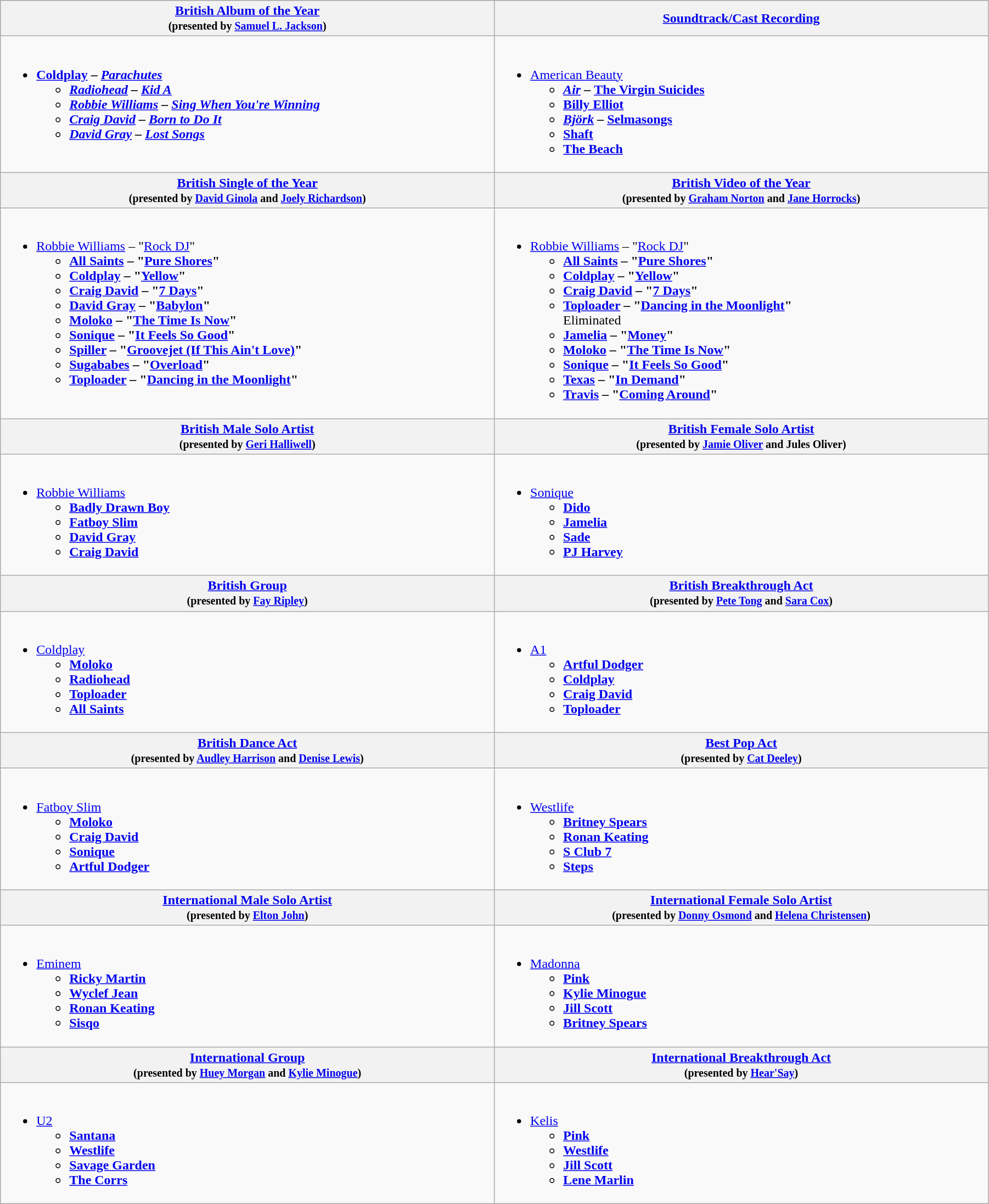<table class="wikitable" style="width:95%">
<tr bgcolor="#bebebe">
<th width="50%"><a href='#'>British Album of the Year</a><br><small>(presented by <a href='#'>Samuel L. Jackson</a>)</small></th>
<th width="50%"><a href='#'>Soundtrack/Cast Recording</a></th>
</tr>
<tr>
<td valign="top"><br><ul><li><strong><a href='#'>Coldplay</a> – <em><a href='#'>Parachutes</a><strong><em><ul><li><a href='#'>Radiohead</a> – </em><a href='#'>Kid A</a><em></li><li><a href='#'>Robbie Williams</a> – </em><a href='#'>Sing When You're Winning</a><em></li><li><a href='#'>Craig David</a> – </em><a href='#'>Born to Do It</a><em></li><li><a href='#'>David Gray</a> – </em><a href='#'>Lost Songs</a><em></li></ul></li></ul></td>
<td valign="top"><br><ul><li></em></strong><a href='#'>American Beauty</a><strong><em><ul><li><a href='#'>Air</a> – </em><a href='#'>The Virgin Suicides</a><em></li><li></em><a href='#'>Billy Elliot</a><em></li><li><a href='#'>Björk</a> – </em><a href='#'>Selmasongs</a><em></li><li></em><a href='#'>Shaft</a><em></li><li></em><a href='#'>The Beach</a><em></li></ul></li></ul></td>
</tr>
<tr>
<th width="50%"><a href='#'>British Single of the Year</a><br><small>(presented by <a href='#'>David Ginola</a> and <a href='#'>Joely Richardson</a>)</small></th>
<th width="50%"><a href='#'>British Video of the Year</a><br><small>(presented by <a href='#'>Graham Norton</a> and <a href='#'>Jane Horrocks</a>)</small></th>
</tr>
<tr>
<td valign="top"><br><ul><li></strong><a href='#'>Robbie Williams</a> – "<a href='#'>Rock DJ</a>"<strong><ul><li><a href='#'>All Saints</a> – "<a href='#'>Pure Shores</a>"</li><li><a href='#'>Coldplay</a> – "<a href='#'>Yellow</a>"</li><li><a href='#'>Craig David</a> – "<a href='#'>7 Days</a>"</li><li><a href='#'>David Gray</a> – "<a href='#'>Babylon</a>"</li><li><a href='#'>Moloko</a> – "<a href='#'>The Time Is Now</a>"</li><li><a href='#'>Sonique</a> – "<a href='#'>It Feels So Good</a>"</li><li><a href='#'>Spiller</a> – "<a href='#'>Groovejet (If This Ain't Love)</a>"</li><li><a href='#'>Sugababes</a> – "<a href='#'>Overload</a>"</li><li><a href='#'>Toploader</a> – "<a href='#'>Dancing in the Moonlight</a>"</li></ul></li></ul></td>
<td valign="top"><br><ul><li></strong><a href='#'>Robbie Williams</a> – "<a href='#'>Rock DJ</a>"<strong><ul><li><a href='#'>All Saints</a> – "<a href='#'>Pure Shores</a>"</li><li><a href='#'>Coldplay</a> – "<a href='#'>Yellow</a>"</li><li><a href='#'>Craig David</a> – "<a href='#'>7 Days</a>"</li><li><a href='#'>Toploader</a> – "<a href='#'>Dancing in the Moonlight</a>"<br></strong>Eliminated<strong></li><li><a href='#'>Jamelia</a> – "<a href='#'>Money</a>"</li><li><a href='#'>Moloko</a> – "<a href='#'>The Time Is Now</a>"</li><li><a href='#'>Sonique</a> – "<a href='#'>It Feels So Good</a>"</li><li><a href='#'>Texas</a> – "<a href='#'>In Demand</a>"</li><li><a href='#'>Travis</a> – "<a href='#'>Coming Around</a>"</li></ul></li></ul></td>
</tr>
<tr>
<th width="50%"><a href='#'>British Male Solo Artist</a><br><small>(presented by <a href='#'>Geri Halliwell</a>)</small></th>
<th width="50%"><a href='#'>British Female Solo Artist</a><br><small>(presented by <a href='#'>Jamie Oliver</a> and Jules Oliver)</small></th>
</tr>
<tr>
<td valign="top"><br><ul><li></strong><a href='#'>Robbie Williams</a><strong><ul><li><a href='#'>Badly Drawn Boy</a></li><li><a href='#'>Fatboy Slim</a></li><li><a href='#'>David Gray</a></li><li><a href='#'>Craig David</a></li></ul></li></ul></td>
<td valign="top"><br><ul><li></strong><a href='#'>Sonique</a><strong><ul><li><a href='#'>Dido</a></li><li><a href='#'>Jamelia</a></li><li><a href='#'>Sade</a></li><li><a href='#'>PJ Harvey</a></li></ul></li></ul></td>
</tr>
<tr>
<th width="50%"><a href='#'>British Group</a><br><small>(presented by <a href='#'>Fay Ripley</a>)</small></th>
<th width="50%"><a href='#'>British Breakthrough Act</a><br><small>(presented by <a href='#'>Pete Tong</a> and <a href='#'>Sara Cox</a>)</small></th>
</tr>
<tr>
<td valign="top"><br><ul><li></strong><a href='#'>Coldplay</a><strong><ul><li><a href='#'>Moloko</a></li><li><a href='#'>Radiohead</a></li><li><a href='#'>Toploader</a></li><li><a href='#'>All Saints</a></li></ul></li></ul></td>
<td valign="top"><br><ul><li></strong><a href='#'>A1</a><strong><ul><li><a href='#'>Artful Dodger</a></li><li><a href='#'>Coldplay</a></li><li><a href='#'>Craig David</a></li><li><a href='#'>Toploader</a></li></ul></li></ul></td>
</tr>
<tr>
<th width="50%"><a href='#'>British Dance Act</a><br><small>(presented by <a href='#'>Audley Harrison</a> and <a href='#'>Denise Lewis</a>)</small></th>
<th width="50%"><a href='#'>Best Pop Act</a><br><small>(presented by <a href='#'>Cat Deeley</a>)</small></th>
</tr>
<tr>
<td valign="top"><br><ul><li></strong><a href='#'>Fatboy Slim</a><strong><ul><li><a href='#'>Moloko</a></li><li><a href='#'>Craig David</a></li><li><a href='#'>Sonique</a></li><li><a href='#'>Artful Dodger</a></li></ul></li></ul></td>
<td valign="top"><br><ul><li></strong><a href='#'>Westlife</a><strong><ul><li><a href='#'>Britney Spears</a></li><li><a href='#'>Ronan Keating</a></li><li><a href='#'>S Club 7</a></li><li><a href='#'>Steps</a></li></ul></li></ul></td>
</tr>
<tr>
<th width="50%"><a href='#'>International Male Solo Artist</a><br><small>(presented by <a href='#'>Elton John</a>)</small></th>
<th width="50%"><a href='#'>International Female Solo Artist</a><br><small>(presented by <a href='#'>Donny Osmond</a> and <a href='#'>Helena Christensen</a>)</small></th>
</tr>
<tr>
<td valign="top"><br><ul><li></strong><a href='#'>Eminem</a><strong><ul><li><a href='#'>Ricky Martin</a></li><li><a href='#'>Wyclef Jean</a></li><li><a href='#'>Ronan Keating</a></li><li><a href='#'>Sisqo</a></li></ul></li></ul></td>
<td valign="top"><br><ul><li></strong><a href='#'>Madonna</a><strong><ul><li><a href='#'>Pink</a></li><li><a href='#'>Kylie Minogue</a></li><li><a href='#'>Jill Scott</a></li><li><a href='#'>Britney Spears</a></li></ul></li></ul></td>
</tr>
<tr>
<th width="50%"><a href='#'>International Group</a><br><small>(presented by <a href='#'>Huey Morgan</a> and <a href='#'>Kylie Minogue</a>)</small></th>
<th width="50%"><a href='#'>International Breakthrough Act</a><br><small>(presented by <a href='#'>Hear'Say</a>)</small></th>
</tr>
<tr>
<td valign="top"><br><ul><li></strong><a href='#'>U2</a><strong><ul><li><a href='#'>Santana</a></li><li><a href='#'>Westlife</a></li><li><a href='#'>Savage Garden</a></li><li><a href='#'>The Corrs</a></li></ul></li></ul></td>
<td valign="top"><br><ul><li></strong><a href='#'>Kelis</a><strong><ul><li><a href='#'>Pink</a></li><li><a href='#'>Westlife</a></li><li><a href='#'>Jill Scott</a></li><li><a href='#'>Lene Marlin</a></li></ul></li></ul></td>
</tr>
</table>
